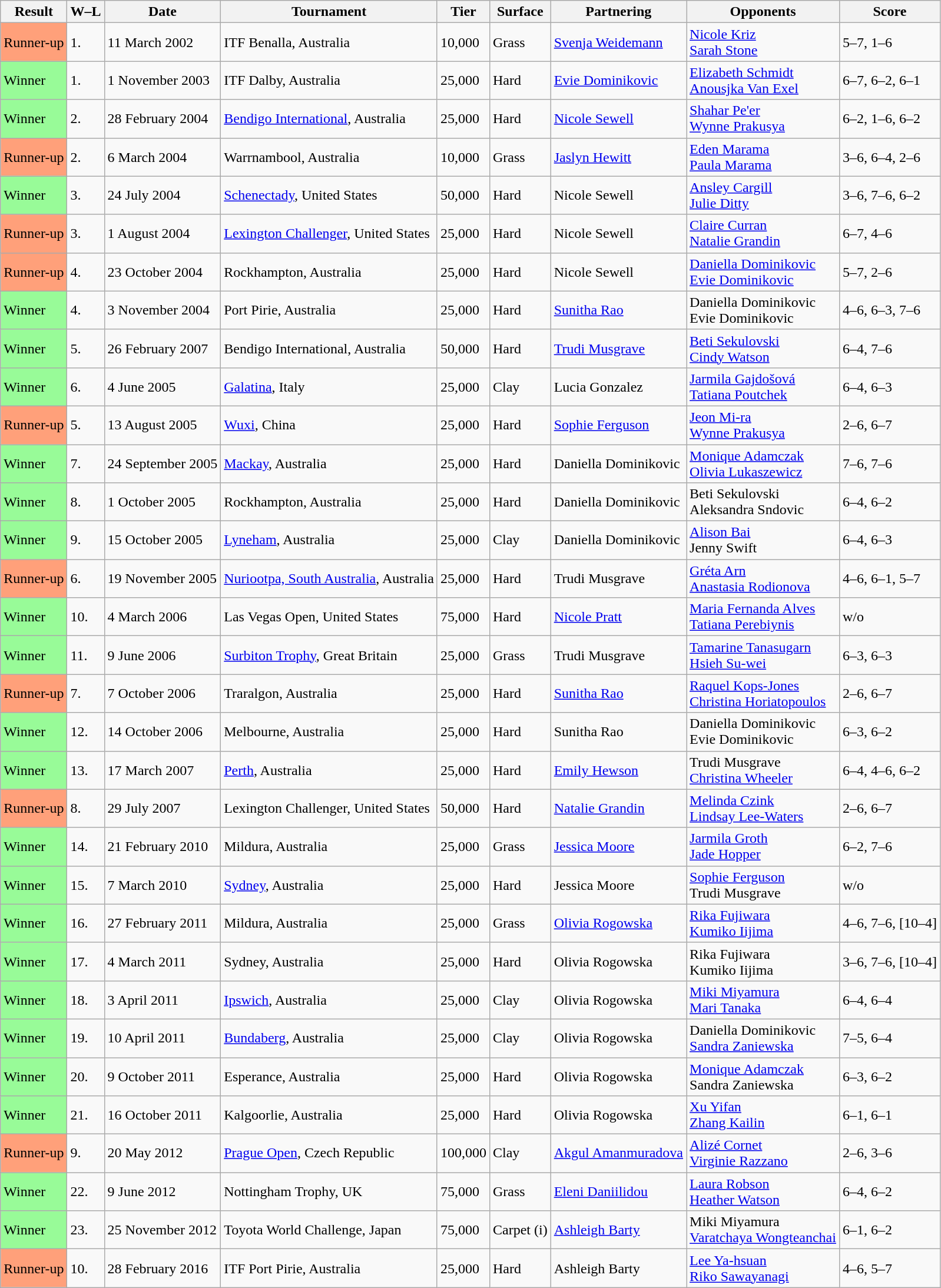<table class="sortable wikitable">
<tr>
<th>Result</th>
<th class="unsortable">W–L</th>
<th>Date</th>
<th>Tournament</th>
<th>Tier</th>
<th>Surface</th>
<th>Partnering</th>
<th>Opponents</th>
<th class="unsortable">Score</th>
</tr>
<tr>
<td style="background:#ffa07a;">Runner-up</td>
<td>1.</td>
<td>11 March 2002</td>
<td>ITF Benalla, Australia</td>
<td>10,000</td>
<td>Grass</td>
<td> <a href='#'>Svenja Weidemann</a></td>
<td> <a href='#'>Nicole Kriz</a> <br>  <a href='#'>Sarah Stone</a></td>
<td>5–7, 1–6</td>
</tr>
<tr>
<td bgcolor=98FB98>Winner</td>
<td>1.</td>
<td>1 November 2003</td>
<td>ITF Dalby, Australia</td>
<td>25,000</td>
<td>Hard</td>
<td> <a href='#'>Evie Dominikovic</a></td>
<td> <a href='#'>Elizabeth Schmidt</a> <br>  <a href='#'>Anousjka Van Exel</a></td>
<td>6–7, 6–2, 6–1</td>
</tr>
<tr>
<td bgcolor=98FB98>Winner</td>
<td>2.</td>
<td>28 February 2004</td>
<td><a href='#'>Bendigo International</a>, Australia</td>
<td>25,000</td>
<td>Hard</td>
<td> <a href='#'>Nicole Sewell</a></td>
<td> <a href='#'>Shahar Pe'er</a> <br>  <a href='#'>Wynne Prakusya</a></td>
<td>6–2, 1–6, 6–2</td>
</tr>
<tr>
<td bgcolor=FFA07A>Runner-up</td>
<td>2.</td>
<td>6 March 2004</td>
<td>Warrnambool, Australia</td>
<td>10,000</td>
<td>Grass</td>
<td> <a href='#'>Jaslyn Hewitt</a></td>
<td> <a href='#'>Eden Marama</a> <br>  <a href='#'>Paula Marama</a></td>
<td>3–6, 6–4, 2–6</td>
</tr>
<tr>
<td bgcolor=98FB98>Winner</td>
<td>3.</td>
<td>24 July 2004</td>
<td><a href='#'>Schenectady</a>, United States</td>
<td>50,000</td>
<td>Hard</td>
<td> Nicole Sewell</td>
<td> <a href='#'>Ansley Cargill</a> <br>  <a href='#'>Julie Ditty</a></td>
<td>3–6, 7–6, 6–2</td>
</tr>
<tr>
<td bgcolor=FFA07A>Runner-up</td>
<td>3.</td>
<td>1 August 2004</td>
<td><a href='#'>Lexington Challenger</a>, United States</td>
<td>25,000</td>
<td>Hard</td>
<td> Nicole Sewell</td>
<td> <a href='#'>Claire Curran</a> <br>  <a href='#'>Natalie Grandin</a></td>
<td>6–7, 4–6</td>
</tr>
<tr>
<td bgcolor=FFA07A>Runner-up</td>
<td>4.</td>
<td>23 October 2004</td>
<td>Rockhampton, Australia</td>
<td>25,000</td>
<td>Hard</td>
<td> Nicole Sewell</td>
<td> <a href='#'>Daniella Dominikovic</a> <br>  <a href='#'>Evie Dominikovic</a></td>
<td>5–7, 2–6</td>
</tr>
<tr>
<td bgcolor=98FB98>Winner</td>
<td>4.</td>
<td>3 November 2004</td>
<td>Port Pirie, Australia</td>
<td>25,000</td>
<td>Hard</td>
<td> <a href='#'>Sunitha Rao</a></td>
<td> Daniella Dominikovic <br>  Evie Dominikovic</td>
<td>4–6, 6–3, 7–6</td>
</tr>
<tr>
<td bgcolor=98FB98>Winner</td>
<td>5.</td>
<td>26 February 2007</td>
<td>Bendigo International, Australia</td>
<td>50,000</td>
<td>Hard</td>
<td> <a href='#'>Trudi Musgrave</a></td>
<td> <a href='#'>Beti Sekulovski</a> <br>  <a href='#'>Cindy Watson</a></td>
<td>6–4, 7–6</td>
</tr>
<tr>
<td bgcolor=98FB98>Winner</td>
<td>6.</td>
<td>4 June 2005</td>
<td><a href='#'>Galatina</a>, Italy</td>
<td>25,000</td>
<td>Clay</td>
<td> Lucia Gonzalez</td>
<td> <a href='#'>Jarmila Gajdošová</a> <br>  <a href='#'>Tatiana Poutchek</a></td>
<td>6–4, 6–3</td>
</tr>
<tr>
<td bgcolor=#FFA07A>Runner-up</td>
<td>5.</td>
<td>13 August 2005</td>
<td><a href='#'>Wuxi</a>, China</td>
<td>25,000</td>
<td>Hard</td>
<td> <a href='#'>Sophie Ferguson</a></td>
<td> <a href='#'>Jeon Mi-ra</a> <br>  <a href='#'>Wynne Prakusya</a></td>
<td>2–6, 6–7</td>
</tr>
<tr>
<td bgcolor=98FB98>Winner</td>
<td>7.</td>
<td>24 September 2005</td>
<td><a href='#'>Mackay</a>, Australia</td>
<td>25,000</td>
<td>Hard</td>
<td> Daniella Dominikovic</td>
<td> <a href='#'>Monique Adamczak</a> <br>  <a href='#'>Olivia Lukaszewicz</a></td>
<td>7–6, 7–6</td>
</tr>
<tr>
<td bgcolor=98FB98>Winner</td>
<td>8.</td>
<td>1 October 2005</td>
<td>Rockhampton, Australia</td>
<td>25,000</td>
<td>Hard</td>
<td> Daniella Dominikovic</td>
<td> Beti Sekulovski <br>  Aleksandra Sndovic</td>
<td>6–4, 6–2</td>
</tr>
<tr>
<td bgcolor=98FB98>Winner</td>
<td>9.</td>
<td>15 October 2005</td>
<td><a href='#'>Lyneham</a>, Australia</td>
<td>25,000</td>
<td>Clay</td>
<td> Daniella Dominikovic</td>
<td> <a href='#'>Alison Bai</a> <br>  Jenny Swift</td>
<td>6–4, 6–3</td>
</tr>
<tr>
<td bgcolor=#FFA07A>Runner-up</td>
<td>6.</td>
<td>19 November 2005</td>
<td><a href='#'>Nuriootpa, South Australia</a>, Australia</td>
<td>25,000</td>
<td>Hard</td>
<td> Trudi Musgrave</td>
<td> <a href='#'>Gréta Arn</a> <br>  <a href='#'>Anastasia Rodionova</a></td>
<td>4–6, 6–1, 5–7</td>
</tr>
<tr>
<td bgcolor=98FB98>Winner</td>
<td>10.</td>
<td>4 March 2006</td>
<td>Las Vegas Open, United States</td>
<td>75,000</td>
<td>Hard</td>
<td> <a href='#'>Nicole Pratt</a></td>
<td> <a href='#'>Maria Fernanda Alves</a> <br>  <a href='#'>Tatiana Perebiynis</a></td>
<td>w/o</td>
</tr>
<tr>
<td bgcolor=98FB98>Winner</td>
<td>11.</td>
<td>9 June 2006</td>
<td><a href='#'>Surbiton Trophy</a>, Great Britain</td>
<td>25,000</td>
<td>Grass</td>
<td> Trudi Musgrave</td>
<td> <a href='#'>Tamarine Tanasugarn</a> <br>  <a href='#'>Hsieh Su-wei</a></td>
<td>6–3, 6–3</td>
</tr>
<tr>
<td bgcolor=#FFA07A>Runner-up</td>
<td>7.</td>
<td>7 October 2006</td>
<td>Traralgon, Australia</td>
<td>25,000</td>
<td>Hard</td>
<td> <a href='#'>Sunitha Rao</a></td>
<td> <a href='#'>Raquel Kops-Jones</a> <br>  <a href='#'>Christina Horiatopoulos</a></td>
<td>2–6, 6–7</td>
</tr>
<tr>
<td bgcolor=98FB98>Winner</td>
<td>12.</td>
<td>14 October 2006</td>
<td>Melbourne, Australia</td>
<td>25,000</td>
<td>Hard</td>
<td> Sunitha Rao</td>
<td> Daniella Dominikovic <br>  Evie Dominikovic</td>
<td>6–3, 6–2</td>
</tr>
<tr>
<td bgcolor=98FB98>Winner</td>
<td>13.</td>
<td>17 March 2007</td>
<td><a href='#'>Perth</a>, Australia</td>
<td>25,000</td>
<td>Hard</td>
<td> <a href='#'>Emily Hewson</a></td>
<td> Trudi Musgrave <br>  <a href='#'>Christina Wheeler</a></td>
<td>6–4, 4–6, 6–2</td>
</tr>
<tr>
<td bgcolor=#FFA07A>Runner-up</td>
<td>8.</td>
<td>29 July 2007</td>
<td>Lexington Challenger, United States</td>
<td>50,000</td>
<td>Hard</td>
<td> <a href='#'>Natalie Grandin</a></td>
<td> <a href='#'>Melinda Czink</a> <br>  <a href='#'>Lindsay Lee-Waters</a></td>
<td>2–6, 6–7</td>
</tr>
<tr>
<td bgcolor=98FB98>Winner</td>
<td>14.</td>
<td>21 February 2010</td>
<td>Mildura, Australia</td>
<td>25,000</td>
<td>Grass</td>
<td> <a href='#'>Jessica Moore</a></td>
<td> <a href='#'>Jarmila Groth</a> <br>  <a href='#'>Jade Hopper</a></td>
<td>6–2, 7–6</td>
</tr>
<tr>
<td bgcolor=98FB98>Winner</td>
<td>15.</td>
<td>7 March 2010</td>
<td><a href='#'>Sydney</a>, Australia</td>
<td>25,000</td>
<td>Hard</td>
<td> Jessica Moore</td>
<td> <a href='#'>Sophie Ferguson</a> <br>  Trudi Musgrave</td>
<td>w/o</td>
</tr>
<tr>
<td bgcolor=98FB98>Winner</td>
<td>16.</td>
<td>27 February 2011</td>
<td>Mildura, Australia</td>
<td>25,000</td>
<td>Grass</td>
<td> <a href='#'>Olivia Rogowska</a></td>
<td> <a href='#'>Rika Fujiwara</a> <br>  <a href='#'>Kumiko Iijima</a></td>
<td>4–6, 7–6, [10–4]</td>
</tr>
<tr>
<td bgcolor=98FB98>Winner</td>
<td>17.</td>
<td>4 March 2011</td>
<td>Sydney, Australia</td>
<td>25,000</td>
<td>Hard</td>
<td> Olivia Rogowska</td>
<td> Rika Fujiwara <br>  Kumiko Iijima</td>
<td>3–6, 7–6, [10–4]</td>
</tr>
<tr>
<td bgcolor=98FB98>Winner</td>
<td>18.</td>
<td>3 April 2011</td>
<td><a href='#'>Ipswich</a>, Australia</td>
<td>25,000</td>
<td>Clay</td>
<td> Olivia Rogowska</td>
<td> <a href='#'>Miki Miyamura</a> <br>  <a href='#'>Mari Tanaka</a></td>
<td>6–4, 6–4</td>
</tr>
<tr>
<td bgcolor=98FB98>Winner</td>
<td>19.</td>
<td>10 April 2011</td>
<td><a href='#'>Bundaberg</a>, Australia</td>
<td>25,000</td>
<td>Clay</td>
<td> Olivia Rogowska</td>
<td> Daniella Dominikovic <br>  <a href='#'>Sandra Zaniewska</a></td>
<td>7–5, 6–4</td>
</tr>
<tr>
<td bgcolor=98FB98>Winner</td>
<td>20.</td>
<td>9 October 2011</td>
<td>Esperance, Australia</td>
<td>25,000</td>
<td>Hard</td>
<td> Olivia Rogowska</td>
<td> <a href='#'>Monique Adamczak</a> <br>  Sandra Zaniewska</td>
<td>6–3, 6–2</td>
</tr>
<tr>
<td bgcolor=98FB98>Winner</td>
<td>21.</td>
<td>16 October 2011</td>
<td>Kalgoorlie, Australia</td>
<td>25,000</td>
<td>Hard</td>
<td> Olivia Rogowska</td>
<td> <a href='#'>Xu Yifan</a> <br>  <a href='#'>Zhang Kailin</a></td>
<td>6–1, 6–1</td>
</tr>
<tr>
<td bgcolor=#FFA07A>Runner-up</td>
<td>9.</td>
<td>20 May 2012</td>
<td><a href='#'>Prague Open</a>, Czech Republic</td>
<td>100,000</td>
<td>Clay</td>
<td> <a href='#'>Akgul Amanmuradova</a></td>
<td> <a href='#'>Alizé Cornet</a> <br>  <a href='#'>Virginie Razzano</a></td>
<td>2–6, 3–6</td>
</tr>
<tr>
<td bgcolor=98FB98>Winner</td>
<td>22.</td>
<td>9 June 2012</td>
<td>Nottingham Trophy, UK</td>
<td>75,000</td>
<td>Grass</td>
<td> <a href='#'>Eleni Daniilidou</a></td>
<td> <a href='#'>Laura Robson</a> <br>  <a href='#'>Heather Watson</a></td>
<td>6–4, 6–2</td>
</tr>
<tr>
<td bgcolor=98FB98>Winner</td>
<td>23.</td>
<td>25 November 2012</td>
<td>Toyota World Challenge, Japan</td>
<td>75,000</td>
<td>Carpet (i)</td>
<td> <a href='#'>Ashleigh Barty</a></td>
<td> Miki Miyamura <br>  <a href='#'>Varatchaya Wongteanchai</a></td>
<td>6–1, 6–2</td>
</tr>
<tr>
<td bgcolor="#FFA07A">Runner-up</td>
<td>10.</td>
<td>28 February 2016</td>
<td>ITF Port Pirie, Australia</td>
<td>25,000</td>
<td>Hard</td>
<td> Ashleigh Barty</td>
<td> <a href='#'>Lee Ya-hsuan</a> <br>  <a href='#'>Riko Sawayanagi</a></td>
<td>4–6, 5–7</td>
</tr>
</table>
